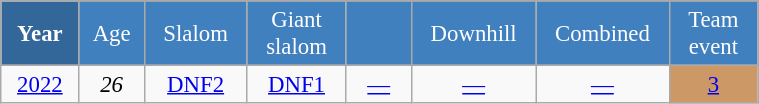<table class="wikitable" style="font-size:95%; text-align:center; border:grey solid 1px; border-collapse:collapse;" width="40%">
<tr style="background-color:#369; color:white;">
<td rowspan="2" colspan="1" width="4%"><strong>Year</strong></td>
</tr>
<tr style="background-color:#4180be; color:white;">
<td width="3%">Age</td>
<td width="5%">Slalom</td>
<td width="5%">Giant<br>slalom</td>
<td width="5%"></td>
<td width="5%">Downhill</td>
<td width="5%">Combined</td>
<td width="5%">Team event</td>
</tr>
<tr style="background-color:#8CB2D8; color:white;">
</tr>
<tr>
<td><a href='#'>2022</a></td>
<td><em>26</em></td>
<td><a href='#'>DNF2</a></td>
<td><a href='#'>DNF1</a></td>
<td><a href='#'>—</a></td>
<td><a href='#'>—</a></td>
<td><a href='#'>—</a></td>
<td bgcolor="#c96"><a href='#'>3</a></td>
</tr>
</table>
